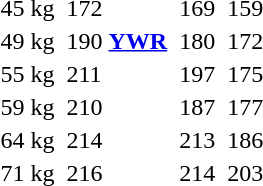<table>
<tr>
<td>45 kg<br></td>
<td></td>
<td>172</td>
<td></td>
<td>169</td>
<td></td>
<td>159</td>
</tr>
<tr>
<td>49 kg<br></td>
<td></td>
<td>190 <strong><a href='#'>YWR</a></strong></td>
<td></td>
<td>180</td>
<td></td>
<td>172</td>
</tr>
<tr>
<td>55 kg<br></td>
<td></td>
<td>211</td>
<td></td>
<td>197</td>
<td></td>
<td>175</td>
</tr>
<tr>
<td>59 kg<br></td>
<td></td>
<td>210</td>
<td></td>
<td>187</td>
<td></td>
<td>177</td>
</tr>
<tr>
<td>64 kg<br></td>
<td></td>
<td>214</td>
<td></td>
<td>213</td>
<td></td>
<td>186</td>
</tr>
<tr>
<td>71 kg<br></td>
<td></td>
<td>216</td>
<td></td>
<td>214</td>
<td></td>
<td>203</td>
</tr>
</table>
